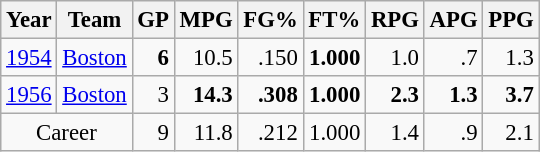<table class="wikitable sortable" style="font-size:95%; text-align:right;">
<tr>
<th>Year</th>
<th>Team</th>
<th>GP</th>
<th>MPG</th>
<th>FG%</th>
<th>FT%</th>
<th>RPG</th>
<th>APG</th>
<th>PPG</th>
</tr>
<tr>
<td style="text-align:left;"><a href='#'>1954</a></td>
<td style="text-align:left;"><a href='#'>Boston</a></td>
<td><strong>6</strong></td>
<td>10.5</td>
<td>.150</td>
<td><strong>1.000</strong></td>
<td>1.0</td>
<td>.7</td>
<td>1.3</td>
</tr>
<tr>
<td style="text-align:left;"><a href='#'>1956</a></td>
<td style="text-align:left;"><a href='#'>Boston</a></td>
<td>3</td>
<td><strong>14.3</strong></td>
<td><strong>.308</strong></td>
<td><strong>1.000</strong></td>
<td><strong>2.3</strong></td>
<td><strong>1.3</strong></td>
<td><strong>3.7</strong></td>
</tr>
<tr>
<td colspan="2" style="text-align:center;">Career</td>
<td>9</td>
<td>11.8</td>
<td>.212</td>
<td>1.000</td>
<td>1.4</td>
<td>.9</td>
<td>2.1</td>
</tr>
</table>
